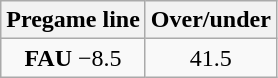<table class="wikitable">
<tr align="center">
<th style=>Pregame line</th>
<th style=>Over/under</th>
</tr>
<tr align="center">
<td><strong>FAU</strong> −8.5</td>
<td>41.5</td>
</tr>
</table>
